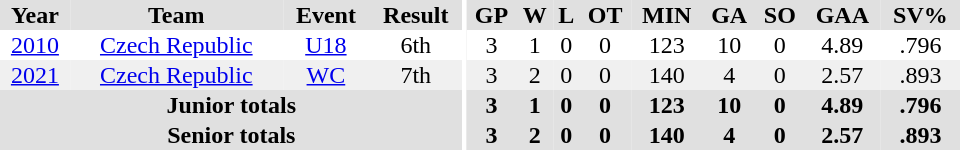<table border="0" cellpadding="1" cellspacing="0" ID="Table3" style="text-align:center; width:40em">
<tr ALIGN="center" bgcolor="#e0e0e0">
<th>Year</th>
<th>Team</th>
<th>Event</th>
<th>Result</th>
<th rowspan="99" bgcolor="#ffffff"></th>
<th>GP</th>
<th>W</th>
<th>L</th>
<th>OT</th>
<th>MIN</th>
<th>GA</th>
<th>SO</th>
<th>GAA</th>
<th>SV%</th>
</tr>
<tr ALIGN="center">
<td><a href='#'>2010</a></td>
<td><a href='#'>Czech Republic</a></td>
<td><a href='#'>U18</a></td>
<td>6th</td>
<td>3</td>
<td>1</td>
<td>0</td>
<td>0</td>
<td>123</td>
<td>10</td>
<td>0</td>
<td>4.89</td>
<td>.796</td>
</tr>
<tr ALIGN="center" bgcolor="#f0f0f0">
<td><a href='#'>2021</a></td>
<td><a href='#'>Czech Republic</a></td>
<td><a href='#'>WC</a></td>
<td>7th</td>
<td>3</td>
<td>2</td>
<td>0</td>
<td>0</td>
<td>140</td>
<td>4</td>
<td>0</td>
<td>2.57</td>
<td>.893</td>
</tr>
<tr ALIGN="center" bgcolor="#e0e0e0">
<th colspan=4>Junior totals</th>
<th>3</th>
<th>1</th>
<th>0</th>
<th>0</th>
<th>123</th>
<th>10</th>
<th>0</th>
<th>4.89</th>
<th>.796</th>
</tr>
<tr ALIGN="center" bgcolor="#e0e0e0">
<th colspan=4>Senior totals</th>
<th>3</th>
<th>2</th>
<th>0</th>
<th>0</th>
<th>140</th>
<th>4</th>
<th>0</th>
<th>2.57</th>
<th>.893</th>
</tr>
</table>
